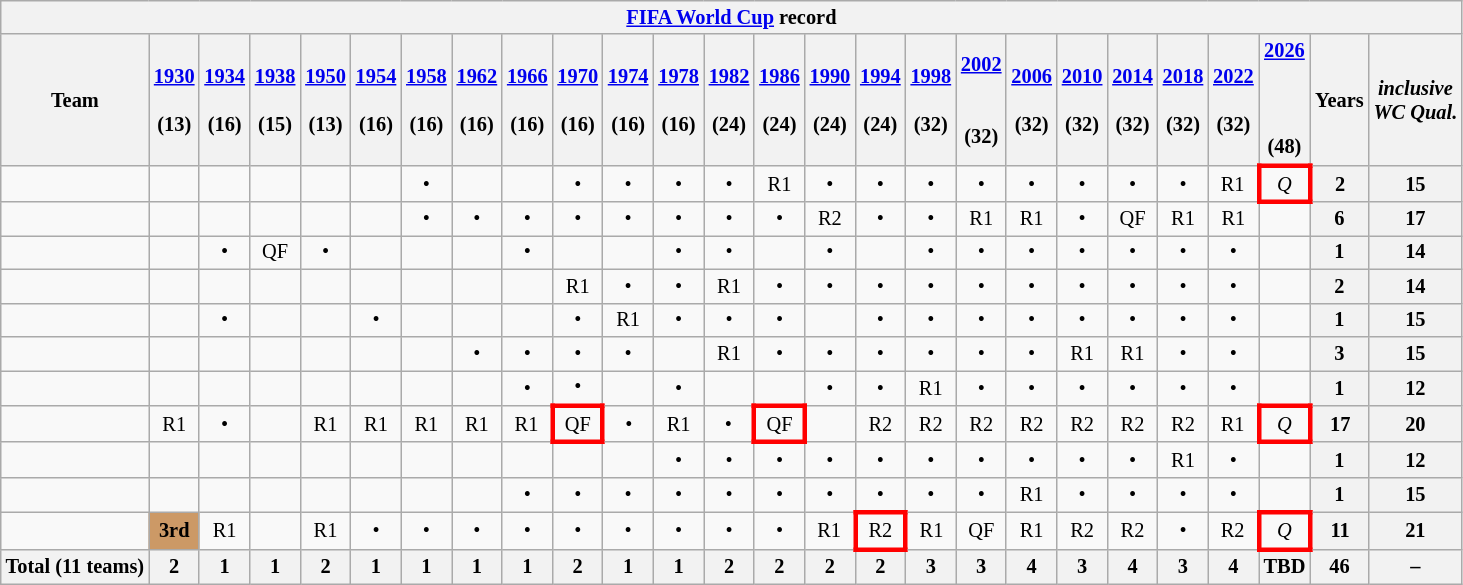<table class="wikitable" style="text-align:center; font-size:85%;">
<tr>
<th colspan=26><a href='#'>FIFA World Cup</a> record</th>
</tr>
<tr>
<th>Team</th>
<th><a href='#'>1930</a><br><br>(13)</th>
<th><a href='#'>1934</a><br><br>(16)</th>
<th><a href='#'>1938</a><br><br>(15)</th>
<th><a href='#'>1950</a><br><br>(13)</th>
<th><a href='#'>1954</a><br><br>(16)</th>
<th><a href='#'>1958</a><br><br>(16)</th>
<th><a href='#'>1962</a><br><br>(16)</th>
<th><a href='#'>1966</a><br><br>(16)</th>
<th><a href='#'>1970</a><br><br>(16)</th>
<th><a href='#'>1974</a><br><br>(16)</th>
<th><a href='#'>1978</a><br><br>(16)</th>
<th><a href='#'>1982</a><br><br>(24)</th>
<th><a href='#'>1986</a><br><br>(24)</th>
<th><a href='#'>1990</a><br><br>(24)</th>
<th><a href='#'>1994</a><br><br>(24)</th>
<th><a href='#'>1998</a><br><br>(32)</th>
<th><a href='#'>2002</a><br><br><br>(32)</th>
<th><a href='#'>2006</a><br><br>(32)</th>
<th><a href='#'>2010</a><br><br>(32)</th>
<th><a href='#'>2014</a><br><br>(32)</th>
<th><a href='#'>2018</a><br><br>(32)</th>
<th><a href='#'>2022</a><br><br>(32)</th>
<th><a href='#'>2026</a><br><br><br><br>(48)</th>
<th>Years</th>
<th><em>inclusive <br> WC Qual.</em></th>
</tr>
<tr>
<td align="left"></td>
<td></td>
<td></td>
<td></td>
<td></td>
<td></td>
<td>•</td>
<td></td>
<td></td>
<td>•</td>
<td>•</td>
<td>•</td>
<td>•</td>
<td>R1</td>
<td>•</td>
<td>•</td>
<td>•</td>
<td>•</td>
<td>•</td>
<td>•</td>
<td>•</td>
<td>•</td>
<td>R1</td>
<td style="border:3px solid red"><em>Q</em></td>
<th>2</th>
<th>15</th>
</tr>
<tr>
<td align="left"></td>
<td></td>
<td></td>
<td></td>
<td></td>
<td></td>
<td>•</td>
<td>•</td>
<td>•</td>
<td>•</td>
<td>•</td>
<td>•</td>
<td>•</td>
<td>•</td>
<td>R2</td>
<td>•</td>
<td>•</td>
<td>R1</td>
<td>R1</td>
<td>•</td>
<td>QF</td>
<td>R1</td>
<td>R1</td>
<td></td>
<th>6</th>
<th>17</th>
</tr>
<tr>
<td align="left"></td>
<td></td>
<td>•</td>
<td>QF</td>
<td>•</td>
<td></td>
<td></td>
<td></td>
<td>•</td>
<td></td>
<td></td>
<td>•</td>
<td>•</td>
<td></td>
<td>•</td>
<td></td>
<td>•</td>
<td>•</td>
<td>•</td>
<td>•</td>
<td>•</td>
<td>•</td>
<td>•</td>
<td></td>
<th>1</th>
<th>14</th>
</tr>
<tr>
<td align="left"></td>
<td></td>
<td></td>
<td></td>
<td></td>
<td></td>
<td></td>
<td></td>
<td></td>
<td>R1</td>
<td>•</td>
<td>•</td>
<td>R1</td>
<td>•</td>
<td>•</td>
<td>•</td>
<td>•</td>
<td>•</td>
<td>•</td>
<td>•</td>
<td>•</td>
<td>•</td>
<td>•</td>
<td></td>
<th>2</th>
<th>14</th>
</tr>
<tr>
<td align="left"></td>
<td></td>
<td>•</td>
<td></td>
<td></td>
<td>•</td>
<td></td>
<td></td>
<td></td>
<td>•</td>
<td>R1</td>
<td>•</td>
<td>•</td>
<td>•</td>
<td></td>
<td>•</td>
<td>•</td>
<td>•</td>
<td>•</td>
<td>•</td>
<td>•</td>
<td>•</td>
<td>•</td>
<td></td>
<th>1</th>
<th>15</th>
</tr>
<tr>
<td align="left"></td>
<td></td>
<td></td>
<td></td>
<td></td>
<td></td>
<td></td>
<td>•</td>
<td>•</td>
<td>•</td>
<td>•</td>
<td></td>
<td>R1</td>
<td>•</td>
<td>•</td>
<td>•</td>
<td>•</td>
<td>•</td>
<td>•</td>
<td>R1</td>
<td>R1</td>
<td>•</td>
<td>•</td>
<td></td>
<th>3</th>
<th>15</th>
</tr>
<tr>
<td align="left"></td>
<td></td>
<td></td>
<td></td>
<td></td>
<td></td>
<td></td>
<td></td>
<td>•</td>
<td>•</td>
<td></td>
<td>•</td>
<td></td>
<td></td>
<td>•</td>
<td>•</td>
<td>R1</td>
<td>•</td>
<td>•</td>
<td>•</td>
<td>•</td>
<td>•</td>
<td>•</td>
<td></td>
<th>1</th>
<th>12</th>
</tr>
<tr>
<td align=left></td>
<td>R1</td>
<td>•</td>
<td></td>
<td>R1</td>
<td>R1</td>
<td>R1</td>
<td>R1</td>
<td>R1</td>
<td style="border:3px solid red">QF</td>
<td>•</td>
<td>R1</td>
<td>•</td>
<td style="border:3px solid red">QF</td>
<td></td>
<td>R2</td>
<td>R2</td>
<td>R2</td>
<td>R2</td>
<td>R2</td>
<td>R2</td>
<td>R2</td>
<td>R1</td>
<td style="border:3px solid red"><em>Q</em></td>
<th>17</th>
<th>20</th>
</tr>
<tr>
<td align="left"></td>
<td></td>
<td></td>
<td></td>
<td></td>
<td></td>
<td></td>
<td></td>
<td></td>
<td></td>
<td></td>
<td>•</td>
<td>•</td>
<td>•</td>
<td>•</td>
<td>•</td>
<td>•</td>
<td>•</td>
<td>•</td>
<td>•</td>
<td>•</td>
<td>R1</td>
<td>•</td>
<td></td>
<th>1</th>
<th>12</th>
</tr>
<tr>
<td align="left"></td>
<td></td>
<td></td>
<td></td>
<td></td>
<td></td>
<td></td>
<td></td>
<td>•</td>
<td>•</td>
<td>•</td>
<td>•</td>
<td>•</td>
<td>•</td>
<td>•</td>
<td>•</td>
<td>•</td>
<td>•</td>
<td>R1</td>
<td>•</td>
<td>•</td>
<td>•</td>
<td>•</td>
<td></td>
<th>1</th>
<th>15</th>
</tr>
<tr>
<td align=left></td>
<td style="background:#c96;"><strong>3rd</strong></td>
<td>R1</td>
<td></td>
<td>R1</td>
<td>•</td>
<td>•</td>
<td>•</td>
<td>•</td>
<td>•</td>
<td>•</td>
<td>•</td>
<td>•</td>
<td>•</td>
<td>R1</td>
<td style="border:3px solid red">R2</td>
<td>R1</td>
<td>QF</td>
<td>R1</td>
<td>R2</td>
<td>R2</td>
<td>•</td>
<td>R2</td>
<td style="border:3px solid red"><em>Q</em></td>
<th>11</th>
<th>21</th>
</tr>
<tr>
<th>Total (11 teams)</th>
<th>2</th>
<th>1</th>
<th>1</th>
<th>2</th>
<th>1</th>
<th>1</th>
<th>1</th>
<th>1</th>
<th>2</th>
<th>1</th>
<th>1</th>
<th>2</th>
<th>2</th>
<th>2</th>
<th>2</th>
<th>3</th>
<th>3</th>
<th>4</th>
<th>3</th>
<th>4</th>
<th>3</th>
<th>4</th>
<th>TBD</th>
<th>46</th>
<th>–</th>
</tr>
</table>
